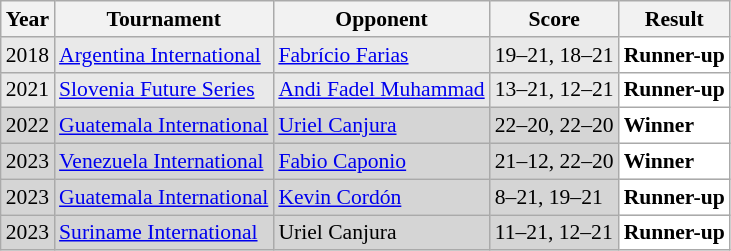<table class="sortable wikitable" style="font-size: 90%;">
<tr>
<th>Year</th>
<th>Tournament</th>
<th>Opponent</th>
<th>Score</th>
<th>Result</th>
</tr>
<tr style="background:#E9E9E9">
<td align="center">2018</td>
<td align="left"><a href='#'>Argentina International</a></td>
<td align="left"> <a href='#'>Fabrício Farias</a></td>
<td align="left">19–21, 18–21</td>
<td style="text-align:left; background:white"> <strong>Runner-up</strong></td>
</tr>
<tr style="background:#E9E9E9">
<td align="center">2021</td>
<td align="left"><a href='#'>Slovenia Future Series</a></td>
<td align="left"> <a href='#'>Andi Fadel Muhammad</a></td>
<td align="left">13–21, 12–21</td>
<td style="text-align:left; background:white"> <strong>Runner-up</strong></td>
</tr>
<tr style="background:#D5D5D5">
<td align="center">2022</td>
<td align="left"><a href='#'>Guatemala International</a></td>
<td align="left"> <a href='#'>Uriel Canjura</a></td>
<td align="left">22–20, 22–20</td>
<td style="text-align:left; background:white"> <strong>Winner</strong></td>
</tr>
<tr style="background:#D5D5D5">
<td align="center">2023</td>
<td align="left"><a href='#'>Venezuela International</a></td>
<td align="left"> <a href='#'>Fabio Caponio</a></td>
<td align="left">21–12, 22–20</td>
<td style="text-align:left; background:white"> <strong>Winner</strong></td>
</tr>
<tr style="background:#D5D5D5">
<td align="center">2023</td>
<td align="left"><a href='#'>Guatemala International</a></td>
<td align="left"> <a href='#'>Kevin Cordón</a></td>
<td align="left">8–21, 19–21</td>
<td style="text-align:left; background:white"> <strong>Runner-up</strong></td>
</tr>
<tr style="background:#D5D5D5">
<td align="center">2023</td>
<td align="left"><a href='#'>Suriname International</a></td>
<td align="left"> Uriel Canjura</td>
<td align="left">11–21, 12–21</td>
<td style="text-align:left; background:white"> <strong>Runner-up</strong></td>
</tr>
</table>
